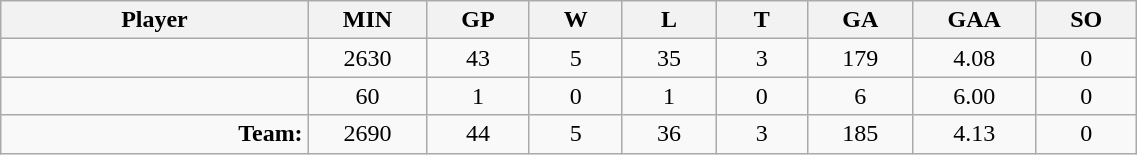<table class="wikitable sortable" width="60%">
<tr>
<th bgcolor="#DDDDFF" width="10%">Player</th>
<th width="3%" bgcolor="#DDDDFF" title="Minutes played">MIN</th>
<th width="3%" bgcolor="#DDDDFF" title="Games played in">GP</th>
<th width="3%" bgcolor="#DDDDFF" title="Games played in">W</th>
<th width="3%" bgcolor="#DDDDFF"title="Games played in">L</th>
<th width="3%" bgcolor="#DDDDFF" title="Ties">T</th>
<th width="3%" bgcolor="#DDDDFF" title="Goals against">GA</th>
<th width="3%" bgcolor="#DDDDFF" title="Goals against average">GAA</th>
<th width="3%" bgcolor="#DDDDFF"title="Shut-outs">SO</th>
</tr>
<tr align="center">
<td align="right"></td>
<td>2630</td>
<td>43</td>
<td>5</td>
<td>35</td>
<td>3</td>
<td>179</td>
<td>4.08</td>
<td>0</td>
</tr>
<tr align="center">
<td align="right"></td>
<td>60</td>
<td>1</td>
<td>0</td>
<td>1</td>
<td>0</td>
<td>6</td>
<td>6.00</td>
<td>0</td>
</tr>
<tr align="center">
<td align="right"><strong>Team:</strong></td>
<td>2690</td>
<td>44</td>
<td>5</td>
<td>36</td>
<td>3</td>
<td>185</td>
<td>4.13</td>
<td>0</td>
</tr>
</table>
